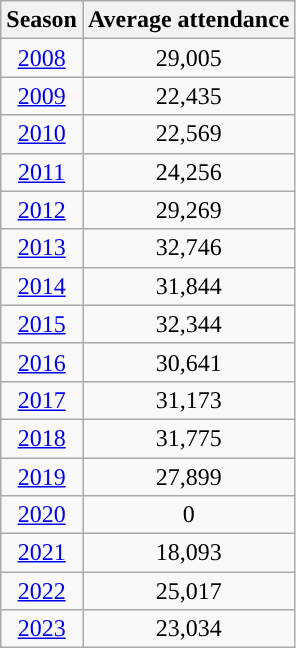<table class="wikitable" style="text-align:center">
<tr>
<th>Season</th>
<th>Average attendance</th>
</tr>
<tr>
<td><a href='#'>2008</a></td>
<td>29,005</td>
</tr>
<tr>
<td><a href='#'>2009</a></td>
<td>22,435</td>
</tr>
<tr>
<td><a href='#'>2010</a></td>
<td>22,569</td>
</tr>
<tr>
<td><a href='#'>2011</a></td>
<td>24,256</td>
</tr>
<tr>
<td><a href='#'>2012</a></td>
<td>29,269</td>
</tr>
<tr>
<td><a href='#'>2013</a></td>
<td>32,746</td>
</tr>
<tr>
<td><a href='#'>2014</a></td>
<td>31,844</td>
</tr>
<tr>
<td><a href='#'>2015</a></td>
<td>32,344</td>
</tr>
<tr>
<td><a href='#'>2016</a></td>
<td>30,641</td>
</tr>
<tr>
<td><a href='#'>2017</a></td>
<td>31,173</td>
</tr>
<tr>
<td><a href='#'>2018</a></td>
<td>31,775</td>
</tr>
<tr>
<td><a href='#'>2019</a></td>
<td>27,899</td>
</tr>
<tr>
<td><a href='#'>2020</a></td>
<td>0</td>
</tr>
<tr>
<td><a href='#'>2021</a></td>
<td>18,093</td>
</tr>
<tr>
<td><a href='#'>2022</a></td>
<td>25,017</td>
</tr>
<tr>
<td><a href='#'>2023</a></td>
<td>23,034</td>
</tr>
</table>
